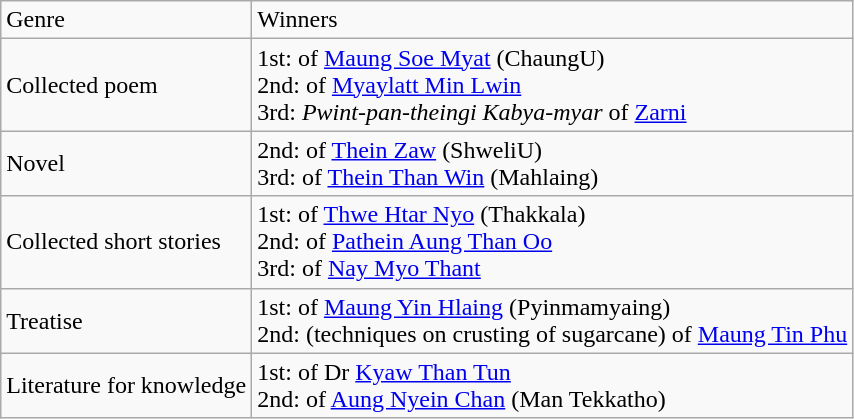<table class=wikitable>
<tr>
<td>Genre</td>
<td>Winners</td>
</tr>
<tr>
<td>Collected poem</td>
<td>1st: <em></em> of <a href='#'>Maung Soe Myat</a> (ChaungU) <br>2nd:<em></em> of <a href='#'>Myaylatt Min Lwin</a><br>3rd: <em>Pwint-pan-theingi Kabya-myar</em> of <a href='#'>Zarni</a></td>
</tr>
<tr>
<td>Novel</td>
<td>2nd: <em></em> of <a href='#'>Thein Zaw</a> (ShweliU) <br>3rd: <em></em> of <a href='#'>Thein Than Win</a> (Mahlaing)</td>
</tr>
<tr>
<td>Collected short stories</td>
<td>1st: <em></em> of <a href='#'>Thwe Htar Nyo</a> (Thakkala)<br>2nd: <em></em> of <a href='#'>Pathein Aung Than Oo</a><br>3rd: <em></em> of <a href='#'>Nay Myo Thant</a></td>
</tr>
<tr>
<td>Treatise</td>
<td>1st: <em></em> of <a href='#'>Maung Yin Hlaing</a> (Pyinmamyaing)<br>2nd: <em></em> (techniques on crusting of sugarcane) of <a href='#'>Maung Tin Phu</a></td>
</tr>
<tr>
<td>Literature for knowledge</td>
<td>1st: <em></em> of Dr <a href='#'>Kyaw Than Tun</a><br>2nd: <em></em> of <a href='#'>Aung Nyein Chan</a> (Man Tekkatho)</td>
</tr>
</table>
